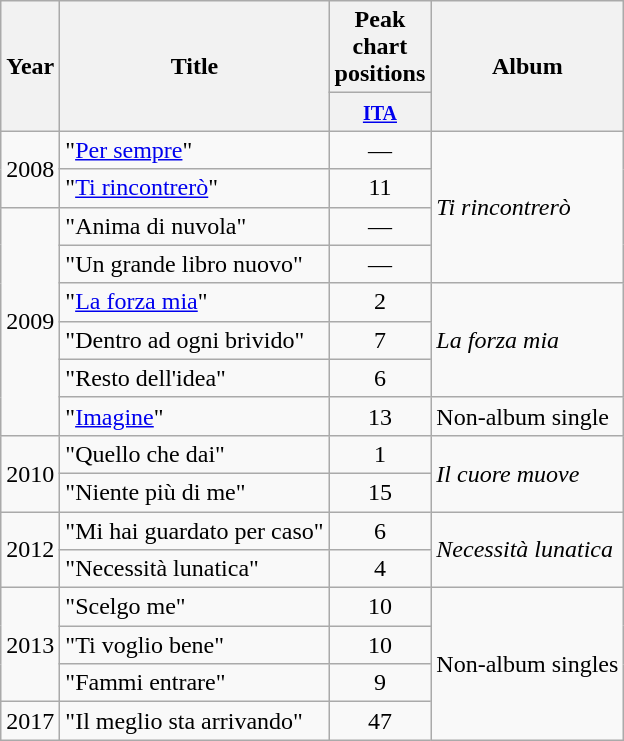<table class="wikitable">
<tr>
<th rowspan="2">Year</th>
<th rowspan="2">Title</th>
<th colspan="1">Peak chart positions</th>
<th rowspan="2">Album</th>
</tr>
<tr>
<th width="60"><small><a href='#'>ITA</a></small></th>
</tr>
<tr>
<td rowspan="2">2008</td>
<td>"<a href='#'>Per sempre</a>"</td>
<td align="center">—</td>
<td rowspan="4"><em>Ti rincontrerò</em></td>
</tr>
<tr>
<td>"<a href='#'>Ti rincontrerò</a>"</td>
<td align="center">11</td>
</tr>
<tr>
<td rowspan="6">2009</td>
<td>"Anima di nuvola"</td>
<td align="center">—</td>
</tr>
<tr>
<td>"Un grande libro nuovo"</td>
<td align="center">—</td>
</tr>
<tr>
<td>"<a href='#'>La forza mia</a>"</td>
<td align="center">2</td>
<td rowspan="3"><em>La forza mia</em></td>
</tr>
<tr>
<td>"Dentro ad ogni brivido"</td>
<td align="center">7</td>
</tr>
<tr>
<td>"Resto dell'idea"</td>
<td align="center">6</td>
</tr>
<tr>
<td>"<a href='#'>Imagine</a>"</td>
<td align="center">13</td>
<td>Non-album single</td>
</tr>
<tr>
<td rowspan="2">2010</td>
<td>"Quello che dai"</td>
<td align="center">1</td>
<td rowspan="2"><em>Il cuore muove</em></td>
</tr>
<tr>
<td>"Niente più di me"</td>
<td align="center">15<br></td>
</tr>
<tr>
<td rowspan="2">2012</td>
<td>"Mi hai guardato per caso"</td>
<td align="center">6</td>
<td rowspan="2"><em>Necessità lunatica</em></td>
</tr>
<tr>
<td>"Necessità lunatica"</td>
<td align="center">4</td>
</tr>
<tr>
<td rowspan="3">2013</td>
<td>"Scelgo me"</td>
<td align="center">10</td>
<td rowspan="4">Non-album singles</td>
</tr>
<tr>
<td>"Ti voglio bene"</td>
<td align="center">10</td>
</tr>
<tr>
<td>"Fammi entrare"</td>
<td align="center">9</td>
</tr>
<tr>
<td>2017</td>
<td>"Il meglio sta arrivando"</td>
<td align="center">47<br></td>
</tr>
</table>
